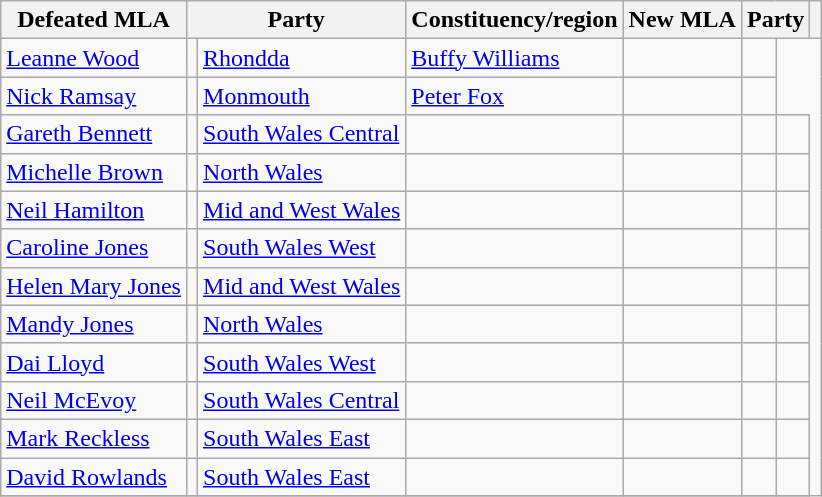<table class="wikitable sortable">
<tr>
<th>Defeated MLA</th>
<th colspan="2">Party</th>
<th>Constituency/region</th>
<th>New MLA</th>
<th colspan="2">Party</th>
<th class="unsortable"></th>
</tr>
<tr>
<td><a href='#'>Leanne Wood</a></td>
<td></td>
<td><a href='#'>Rhondda</a></td>
<td><a href='#'>Buffy Williams</a></td>
<td></td>
<td></td>
</tr>
<tr>
<td><a href='#'>Nick Ramsay</a></td>
<td></td>
<td><a href='#'>Monmouth</a></td>
<td><a href='#'>Peter Fox</a></td>
<td></td>
<td></td>
</tr>
<tr>
<td><a href='#'>Gareth Bennett</a></td>
<td></td>
<td><a href='#'>South Wales Central</a></td>
<td></td>
<td></td>
<td></td>
<td></td>
</tr>
<tr>
<td><a href='#'>Michelle Brown</a></td>
<td></td>
<td><a href='#'>North Wales</a></td>
<td></td>
<td></td>
<td></td>
<td></td>
</tr>
<tr>
<td><a href='#'>Neil Hamilton</a></td>
<td></td>
<td><a href='#'>Mid and West Wales</a></td>
<td></td>
<td></td>
<td></td>
<td></td>
</tr>
<tr>
<td><a href='#'>Caroline Jones</a></td>
<td></td>
<td><a href='#'>South Wales West</a></td>
<td></td>
<td></td>
<td></td>
<td></td>
</tr>
<tr>
<td><a href='#'>Helen Mary Jones</a></td>
<td></td>
<td><a href='#'>Mid and West Wales</a></td>
<td></td>
<td></td>
<td></td>
<td></td>
</tr>
<tr>
<td><a href='#'>Mandy Jones</a></td>
<td></td>
<td><a href='#'>North Wales</a></td>
<td></td>
<td></td>
<td></td>
<td></td>
</tr>
<tr>
<td><a href='#'>Dai Lloyd</a></td>
<td></td>
<td><a href='#'>South Wales West</a></td>
<td></td>
<td></td>
<td></td>
<td></td>
</tr>
<tr>
<td><a href='#'>Neil McEvoy</a></td>
<td></td>
<td><a href='#'>South Wales Central</a></td>
<td></td>
<td></td>
<td></td>
<td></td>
</tr>
<tr>
<td><a href='#'>Mark Reckless</a></td>
<td></td>
<td><a href='#'>South Wales East</a></td>
<td></td>
<td></td>
<td></td>
<td></td>
</tr>
<tr>
<td><a href='#'>David Rowlands</a></td>
<td></td>
<td><a href='#'>South Wales East</a></td>
<td></td>
<td></td>
<td></td>
<td></td>
</tr>
<tr>
</tr>
</table>
